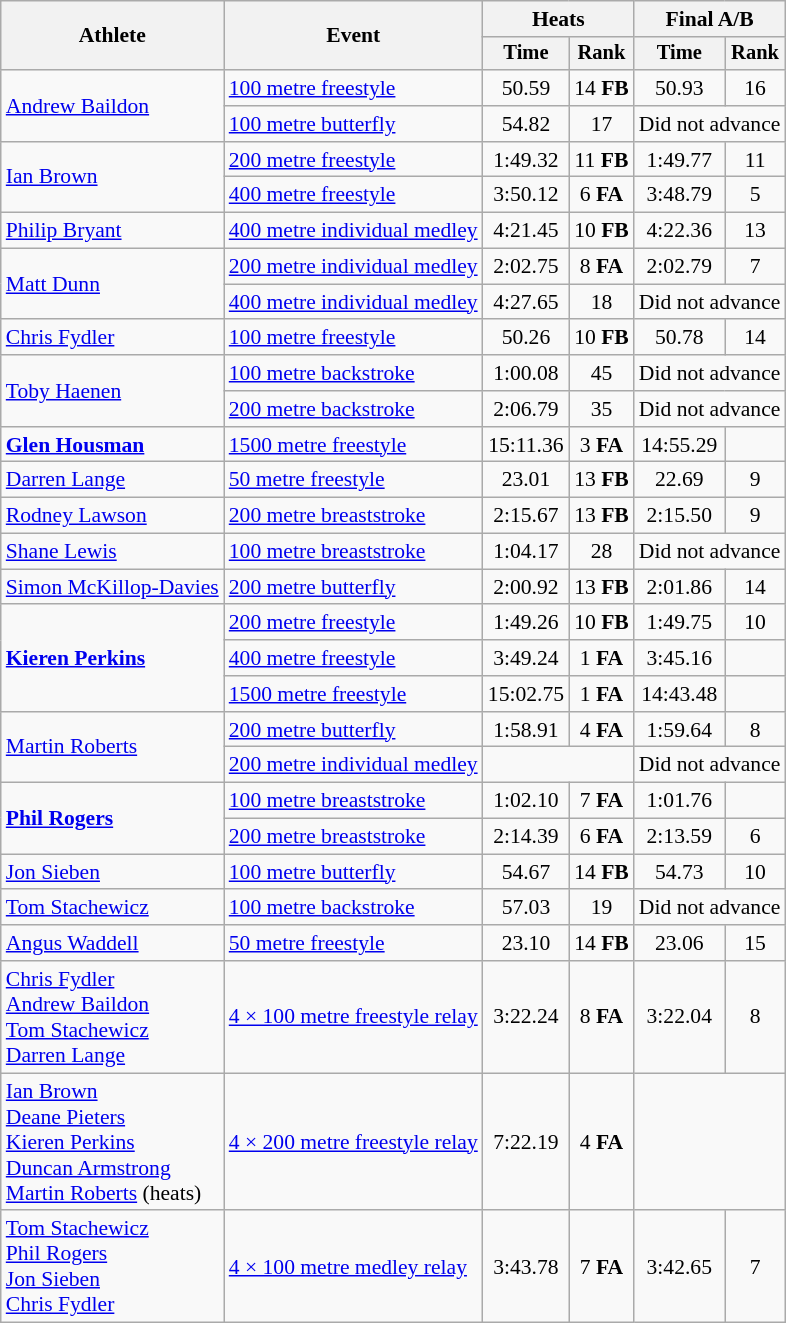<table class="wikitable" style="font-size:90%">
<tr>
<th rowspan="2">Athlete</th>
<th rowspan="2">Event</th>
<th colspan=2>Heats</th>
<th colspan=2>Final A/B</th>
</tr>
<tr style="font-size:95%">
<th>Time</th>
<th>Rank</th>
<th>Time</th>
<th>Rank</th>
</tr>
<tr align=center>
<td align=left rowspan=2><a href='#'>Andrew Baildon</a></td>
<td align=left><a href='#'>100 metre freestyle</a></td>
<td>50.59</td>
<td>14 <strong>FB</strong></td>
<td>50.93</td>
<td>16</td>
</tr>
<tr align=center>
<td align=left><a href='#'>100 metre butterfly</a></td>
<td>54.82</td>
<td>17</td>
<td colspan=2>Did not advance</td>
</tr>
<tr align=center>
<td align=left rowspan=2><a href='#'>Ian Brown</a></td>
<td align=left><a href='#'>200 metre freestyle</a></td>
<td>1:49.32</td>
<td>11 <strong>FB</strong></td>
<td>1:49.77</td>
<td>11</td>
</tr>
<tr align=center>
<td align=left><a href='#'>400 metre freestyle</a></td>
<td>3:50.12</td>
<td>6 <strong>FA</strong></td>
<td>3:48.79</td>
<td>5</td>
</tr>
<tr align=center>
<td align=left><a href='#'>Philip Bryant</a></td>
<td align=left><a href='#'>400 metre individual medley</a></td>
<td>4:21.45</td>
<td>10 <strong>FB</strong></td>
<td>4:22.36</td>
<td>13</td>
</tr>
<tr align=center>
<td align=left rowspan=2><a href='#'>Matt Dunn</a></td>
<td align=left><a href='#'>200 metre individual medley</a></td>
<td>2:02.75</td>
<td>8 <strong>FA</strong></td>
<td>2:02.79</td>
<td>7</td>
</tr>
<tr align=center>
<td align=left><a href='#'>400 metre individual medley</a></td>
<td>4:27.65</td>
<td>18</td>
<td colspan=2>Did not advance</td>
</tr>
<tr align=center>
<td align=left><a href='#'>Chris Fydler</a></td>
<td align=left><a href='#'>100 metre freestyle</a></td>
<td>50.26</td>
<td>10 <strong>FB</strong></td>
<td>50.78</td>
<td>14</td>
</tr>
<tr align=center>
<td align=left rowspan=2><a href='#'>Toby Haenen</a></td>
<td align=left><a href='#'>100 metre backstroke</a></td>
<td>1:00.08</td>
<td>45</td>
<td colspan=2>Did not advance</td>
</tr>
<tr align=center>
<td align=left><a href='#'>200 metre backstroke</a></td>
<td>2:06.79</td>
<td>35</td>
<td colspan=2>Did not advance</td>
</tr>
<tr align=center>
<td align=left><strong><a href='#'>Glen Housman</a></strong></td>
<td align=left><a href='#'>1500 metre freestyle</a></td>
<td>15:11.36</td>
<td>3 <strong>FA</strong></td>
<td>14:55.29</td>
<td></td>
</tr>
<tr align=center>
<td align=left><a href='#'>Darren Lange</a></td>
<td align=left><a href='#'>50 metre freestyle</a></td>
<td>23.01</td>
<td>13 <strong>FB</strong></td>
<td>22.69</td>
<td>9</td>
</tr>
<tr align=center>
<td align=left><a href='#'>Rodney Lawson</a></td>
<td align=left><a href='#'>200 metre breaststroke</a></td>
<td>2:15.67</td>
<td>13 <strong>FB</strong></td>
<td>2:15.50</td>
<td>9</td>
</tr>
<tr align=center>
<td align=left><a href='#'>Shane Lewis</a></td>
<td align=left><a href='#'>100 metre breaststroke</a></td>
<td>1:04.17</td>
<td>28</td>
<td colspan=2>Did not advance</td>
</tr>
<tr align=center>
<td align=left><a href='#'>Simon McKillop-Davies</a></td>
<td align=left><a href='#'>200 metre butterfly</a></td>
<td>2:00.92</td>
<td>13 <strong>FB</strong></td>
<td>2:01.86</td>
<td>14</td>
</tr>
<tr align=center>
<td align=left rowspan=3><strong><a href='#'>Kieren Perkins</a></strong></td>
<td align=left><a href='#'>200 metre freestyle</a></td>
<td>1:49.26</td>
<td>10 <strong>FB</strong></td>
<td>1:49.75</td>
<td>10</td>
</tr>
<tr align=center>
<td align=left><a href='#'>400 metre freestyle</a></td>
<td>3:49.24</td>
<td>1 <strong>FA</strong></td>
<td>3:45.16</td>
<td></td>
</tr>
<tr align=center>
<td align=left><a href='#'>1500 metre freestyle</a></td>
<td>15:02.75</td>
<td>1 <strong>FA</strong></td>
<td>14:43.48</td>
<td></td>
</tr>
<tr align=center>
<td align=left rowspan=2><a href='#'>Martin Roberts</a></td>
<td align=left><a href='#'>200 metre butterfly</a></td>
<td>1:58.91</td>
<td>4 <strong>FA</strong></td>
<td>1:59.64</td>
<td>8</td>
</tr>
<tr align=center>
<td align=left><a href='#'>200 metre individual medley</a></td>
<td colspan=2></td>
<td colspan=2>Did not advance</td>
</tr>
<tr align=center>
<td align=left rowspan=2><strong><a href='#'>Phil Rogers</a></strong></td>
<td align=left><a href='#'>100 metre breaststroke</a></td>
<td>1:02.10</td>
<td>7 <strong>FA</strong></td>
<td>1:01.76</td>
<td></td>
</tr>
<tr align=center>
<td align=left><a href='#'>200 metre breaststroke</a></td>
<td>2:14.39</td>
<td>6 <strong>FA</strong></td>
<td>2:13.59</td>
<td>6</td>
</tr>
<tr align=center>
<td align=left><a href='#'>Jon Sieben</a></td>
<td align=left><a href='#'>100 metre butterfly</a></td>
<td>54.67</td>
<td>14 <strong>FB</strong></td>
<td>54.73</td>
<td>10</td>
</tr>
<tr align=center>
<td align=left><a href='#'>Tom Stachewicz</a></td>
<td align=left><a href='#'>100 metre backstroke</a></td>
<td>57.03</td>
<td>19</td>
<td colspan=2>Did not advance</td>
</tr>
<tr align=center>
<td align=left><a href='#'>Angus Waddell</a></td>
<td align=left><a href='#'>50 metre freestyle</a></td>
<td>23.10</td>
<td>14 <strong>FB</strong></td>
<td>23.06</td>
<td>15</td>
</tr>
<tr align=center>
<td align=left><a href='#'>Chris Fydler</a><br><a href='#'>Andrew Baildon</a><br><a href='#'>Tom Stachewicz</a><br><a href='#'>Darren Lange</a></td>
<td align=left><a href='#'>4 × 100 metre freestyle relay</a></td>
<td>3:22.24</td>
<td>8 <strong>FA</strong></td>
<td>3:22.04</td>
<td>8</td>
</tr>
<tr align=center>
<td align=left><a href='#'>Ian Brown</a><br><a href='#'>Deane Pieters</a><br><a href='#'>Kieren Perkins</a><br><a href='#'>Duncan Armstrong</a><br><a href='#'>Martin Roberts</a> (heats)</td>
<td align=left><a href='#'>4 × 200 metre freestyle relay</a></td>
<td>7:22.19</td>
<td>4 <strong>FA</strong></td>
<td colspan=2></td>
</tr>
<tr align=center>
<td align=left><a href='#'>Tom Stachewicz</a><br><a href='#'>Phil Rogers</a><br><a href='#'>Jon Sieben</a><br><a href='#'>Chris Fydler</a></td>
<td align=left><a href='#'>4 × 100 metre medley relay</a></td>
<td>3:43.78</td>
<td>7 <strong>FA</strong></td>
<td>3:42.65</td>
<td>7</td>
</tr>
</table>
